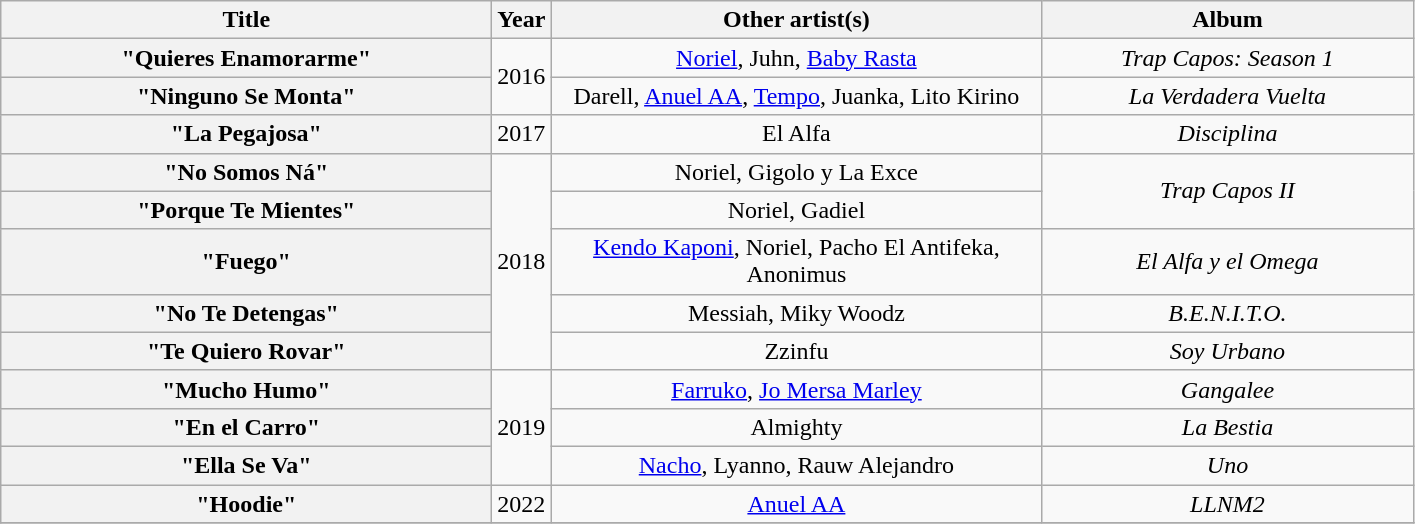<table class="wikitable sortable plainrowheaders" style="text-align:center;">
<tr>
<th scope="col" style="width:20em;">Title</th>
<th scope="col" style="width:1em;">Year</th>
<th scope="col" style="width:20em;">Other artist(s)</th>
<th scope="col" style="width:15em;">Album</th>
</tr>
<tr>
<th scope="row">"Quieres Enamorarme"</th>
<td rowspan="2">2016</td>
<td><a href='#'>Noriel</a>, Juhn, <a href='#'>Baby Rasta</a></td>
<td><em>Trap Capos: Season 1</em></td>
</tr>
<tr>
<th scope="row">"Ninguno Se Monta"</th>
<td>Darell, <a href='#'>Anuel AA</a>, <a href='#'>Tempo</a>, Juanka, Lito Kirino</td>
<td><em>La Verdadera Vuelta</em></td>
</tr>
<tr>
<th scope="row">"La Pegajosa"</th>
<td rowspan="1">2017</td>
<td>El Alfa</td>
<td><em>Disciplina</em></td>
</tr>
<tr>
<th scope="row">"No Somos Ná"</th>
<td rowspan="5">2018</td>
<td>Noriel, Gigolo y La Exce</td>
<td rowspan="2"><em>Trap Capos II</em></td>
</tr>
<tr>
<th scope="row">"Porque Te Mientes"</th>
<td>Noriel, Gadiel</td>
</tr>
<tr>
<th scope="row">"Fuego"</th>
<td><a href='#'>Kendo Kaponi</a>, Noriel, Pacho El Antifeka, Anonimus</td>
<td><em>El Alfa y el Omega</em></td>
</tr>
<tr>
<th scope="row">"No Te Detengas"</th>
<td>Messiah, Miky Woodz</td>
<td><em>B.E.N.I.T.O.</em></td>
</tr>
<tr>
<th scope="row">"Te Quiero Rovar"</th>
<td>Zzinfu</td>
<td><em>Soy Urbano</em></td>
</tr>
<tr>
<th scope="row">"Mucho Humo"</th>
<td rowspan="3">2019</td>
<td><a href='#'>Farruko</a>, <a href='#'>Jo Mersa Marley</a></td>
<td><em>Gangalee</em></td>
</tr>
<tr>
<th scope="row">"En el Carro"</th>
<td>Almighty</td>
<td><em>La Bestia</em></td>
</tr>
<tr>
<th scope="row">"Ella Se Va"</th>
<td><a href='#'>Nacho</a>, Lyanno, Rauw Alejandro</td>
<td><em>Uno</em></td>
</tr>
<tr>
<th scope="row">"Hoodie"</th>
<td rowspan="1">2022</td>
<td><a href='#'>Anuel AA</a></td>
<td><em>LLNM2</em></td>
</tr>
<tr>
</tr>
</table>
